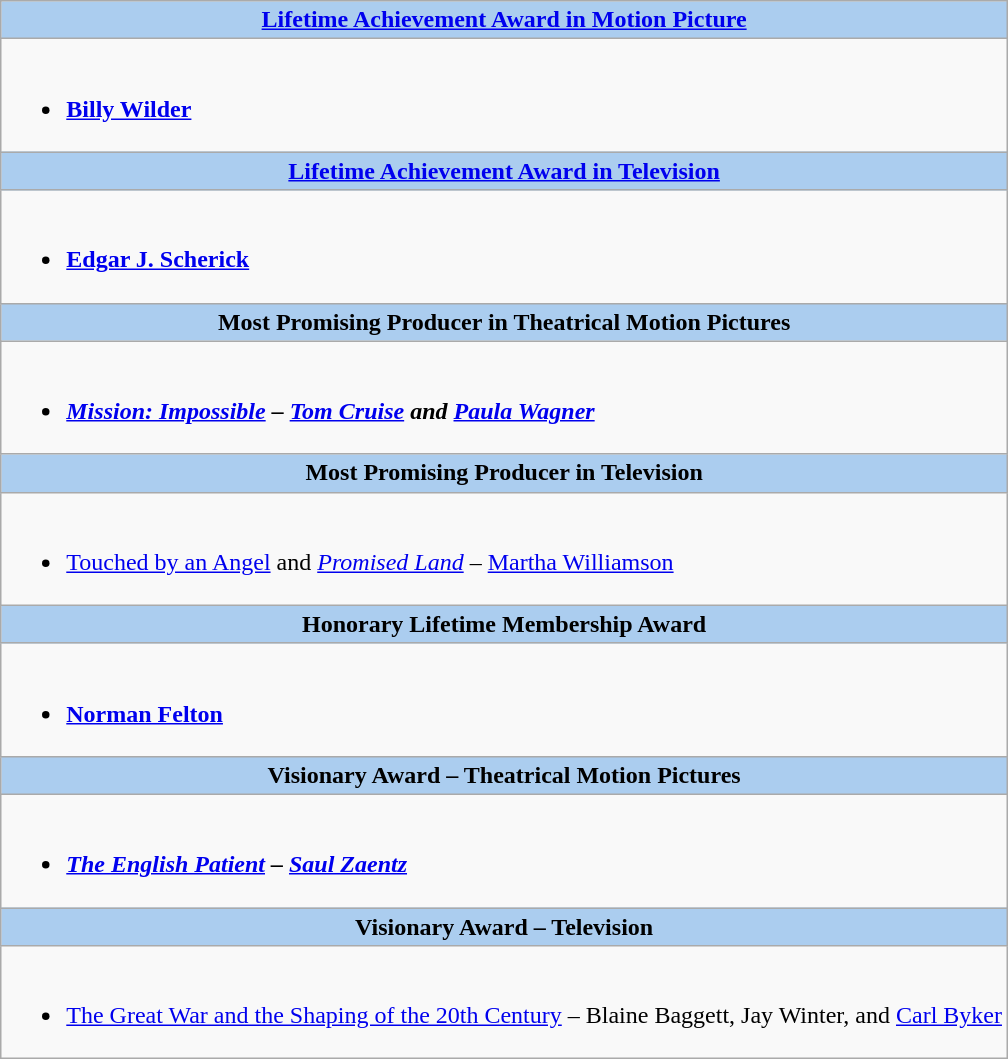<table class="wikitable" style="width=">
<tr>
<th colspan="2" style="background:#abcdef;"><a href='#'>Lifetime Achievement Award in Motion Picture</a></th>
</tr>
<tr>
<td colspan="2" style="vertical-align:top;"><br><ul><li><strong><a href='#'>Billy Wilder</a></strong></li></ul></td>
</tr>
<tr>
<th colspan="2" style="background:#abcdef;"><a href='#'>Lifetime Achievement Award in Television</a></th>
</tr>
<tr>
<td colspan="2" style="vertical-align:top;"><br><ul><li><strong><a href='#'>Edgar J. Scherick</a></strong></li></ul></td>
</tr>
<tr>
<th colspan="2" style="background:#abcdef;">Most Promising Producer in Theatrical Motion Pictures</th>
</tr>
<tr>
<td colspan="2" style="vertical-align:top;"><br><ul><li><strong><em><a href='#'>Mission: Impossible</a><em> – <a href='#'>Tom Cruise</a> and <a href='#'>Paula Wagner</a><strong></li></ul></td>
</tr>
<tr>
<th colspan="2" style="background:#abcdef;">Most Promising Producer in Television</th>
</tr>
<tr>
<td colspan="2" style="vertical-align:top;"><br><ul><li></em></strong><a href='#'>Touched by an Angel</a></em> and <em><a href='#'>Promised Land</a></em> – <a href='#'>Martha Williamson</a></strong></li></ul></td>
</tr>
<tr>
<th colspan="2" style="background:#abcdef;">Honorary Lifetime Membership Award</th>
</tr>
<tr>
<td colspan="2" style="vertical-align:top;"><br><ul><li><strong><a href='#'>Norman Felton</a></strong></li></ul></td>
</tr>
<tr>
<th colspan="2" style="background:#abcdef;">Visionary Award – Theatrical Motion Pictures</th>
</tr>
<tr>
<td colspan="2" style="vertical-align:top;"><br><ul><li><strong><em><a href='#'>The English Patient</a><em> – <a href='#'>Saul Zaentz</a><strong></li></ul></td>
</tr>
<tr>
<th colspan="2" style="background:#abcdef;">Visionary Award – Television</th>
</tr>
<tr>
<td colspan="2" style="vertical-align:top;"><br><ul><li></em></strong><a href='#'>The Great War and the Shaping of the 20th Century</a></em> – Blaine Baggett, Jay Winter, and <a href='#'>Carl Byker</a></strong></li></ul></td>
</tr>
</table>
